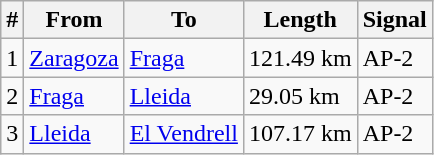<table class="wikitable">
<tr>
<th>#</th>
<th>From</th>
<th>To</th>
<th>Length</th>
<th>Signal</th>
</tr>
<tr --->
<td>1</td>
<td><a href='#'>Zaragoza</a></td>
<td><a href='#'>Fraga</a></td>
<td>121.49 km</td>
<td>AP-2</td>
</tr>
<tr --->
<td>2</td>
<td><a href='#'>Fraga</a></td>
<td><a href='#'>Lleida</a></td>
<td>29.05 km</td>
<td>AP-2</td>
</tr>
<tr --->
<td>3</td>
<td><a href='#'>Lleida</a></td>
<td><a href='#'>El Vendrell</a></td>
<td>107.17 km</td>
<td>AP-2</td>
</tr>
</table>
